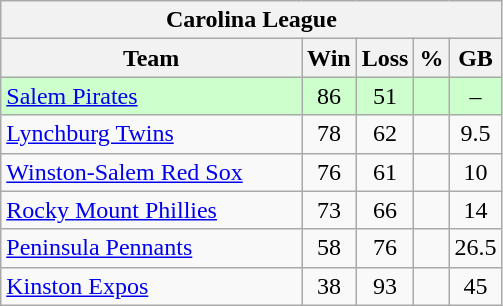<table class="wikitable">
<tr>
<th colspan="5">Carolina League</th>
</tr>
<tr>
<th width="60%">Team</th>
<th>Win</th>
<th>Loss</th>
<th>%</th>
<th>GB</th>
</tr>
<tr align=center bgcolor=ccffcc>
<td align=left><a href='#'>Salem Pirates</a></td>
<td>86</td>
<td>51</td>
<td></td>
<td>–</td>
</tr>
<tr align=center>
<td align=left><a href='#'>Lynchburg Twins</a></td>
<td>78</td>
<td>62</td>
<td></td>
<td>9.5</td>
</tr>
<tr align=center>
<td align=left><a href='#'>Winston-Salem Red Sox</a></td>
<td>76</td>
<td>61</td>
<td></td>
<td>10</td>
</tr>
<tr align=center>
<td align=left><a href='#'>Rocky Mount Phillies</a></td>
<td>73</td>
<td>66</td>
<td></td>
<td>14</td>
</tr>
<tr align=center>
<td align=left><a href='#'>Peninsula Pennants</a></td>
<td>58</td>
<td>76</td>
<td></td>
<td>26.5</td>
</tr>
<tr align=center>
<td align=left><a href='#'>Kinston Expos</a></td>
<td>38</td>
<td>93</td>
<td></td>
<td>45</td>
</tr>
</table>
